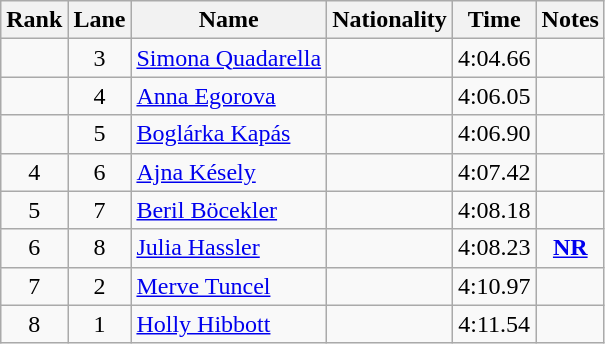<table class="wikitable sortable" style="text-align:center">
<tr>
<th>Rank</th>
<th>Lane</th>
<th>Name</th>
<th>Nationality</th>
<th>Time</th>
<th>Notes</th>
</tr>
<tr>
<td></td>
<td>3</td>
<td align=left><a href='#'>Simona Quadarella</a></td>
<td align=left></td>
<td>4:04.66</td>
<td></td>
</tr>
<tr>
<td></td>
<td>4</td>
<td align=left><a href='#'>Anna Egorova</a></td>
<td align=left></td>
<td>4:06.05</td>
<td></td>
</tr>
<tr>
<td></td>
<td>5</td>
<td align=left><a href='#'>Boglárka Kapás</a></td>
<td align=left></td>
<td>4:06.90</td>
<td></td>
</tr>
<tr>
<td>4</td>
<td>6</td>
<td align=left><a href='#'>Ajna Késely</a></td>
<td align=left></td>
<td>4:07.42</td>
<td></td>
</tr>
<tr>
<td>5</td>
<td>7</td>
<td align=left><a href='#'>Beril Böcekler</a></td>
<td align=left></td>
<td>4:08.18</td>
<td></td>
</tr>
<tr>
<td>6</td>
<td>8</td>
<td align=left><a href='#'>Julia Hassler</a></td>
<td align=left></td>
<td>4:08.23</td>
<td><strong><a href='#'>NR</a></strong></td>
</tr>
<tr>
<td>7</td>
<td>2</td>
<td align=left><a href='#'>Merve Tuncel</a></td>
<td align=left></td>
<td>4:10.97</td>
<td></td>
</tr>
<tr>
<td>8</td>
<td>1</td>
<td align=left><a href='#'>Holly Hibbott</a></td>
<td align=left></td>
<td>4:11.54</td>
<td></td>
</tr>
</table>
